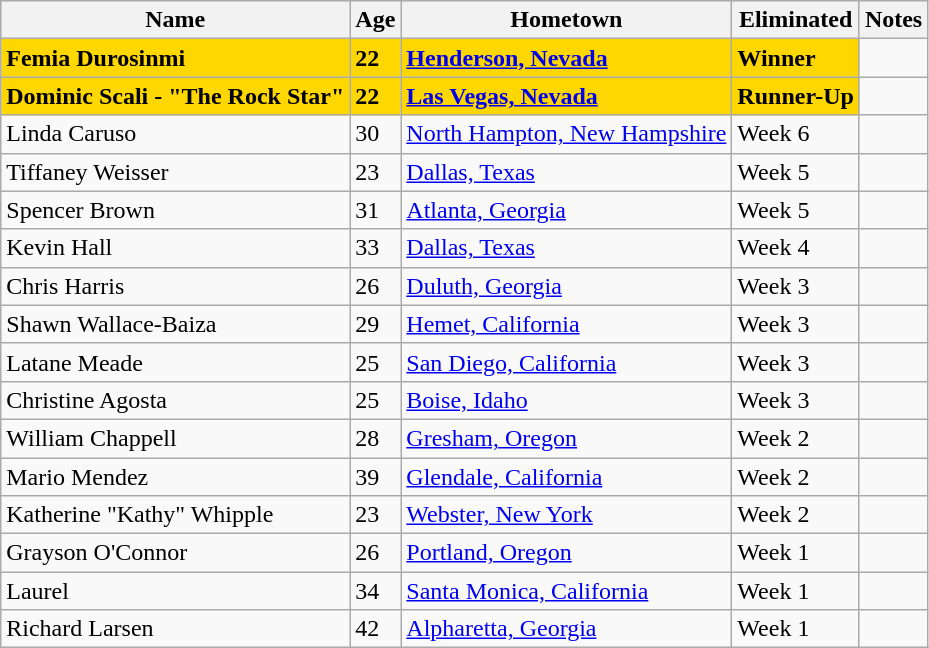<table class="wikitable">
<tr>
<th>Name</th>
<th>Age</th>
<th>Hometown</th>
<th>Eliminated</th>
<th>Notes</th>
</tr>
<tr>
<td bgcolor="gold"><strong>Femia Durosinmi</strong></td>
<td bgcolor="gold"><strong>22</strong></td>
<td bgcolor="gold"><strong><a href='#'>Henderson, Nevada</a></strong></td>
<td bgcolor="gold"><strong>Winner</strong></td>
<td></td>
</tr>
<tr>
<td bgcolor="gold"><strong>Dominic Scali - "The Rock Star"</strong></td>
<td bgcolor="gold"><strong>22</strong></td>
<td bgcolor="gold"><strong><a href='#'>Las Vegas, Nevada</a></strong></td>
<td bgcolor="gold"><strong>Runner-Up</strong></td>
<td></td>
</tr>
<tr>
<td>Linda Caruso</td>
<td>30</td>
<td><a href='#'>North Hampton, New Hampshire</a></td>
<td>Week 6</td>
<td></td>
</tr>
<tr>
<td>Tiffaney Weisser</td>
<td>23</td>
<td><a href='#'>Dallas, Texas</a></td>
<td>Week 5</td>
<td></td>
</tr>
<tr>
<td>Spencer Brown</td>
<td>31</td>
<td><a href='#'>Atlanta, Georgia</a></td>
<td>Week 5</td>
<td></td>
</tr>
<tr>
<td>Kevin Hall</td>
<td>33</td>
<td><a href='#'>Dallas, Texas</a></td>
<td>Week 4</td>
<td></td>
</tr>
<tr>
<td>Chris Harris</td>
<td>26</td>
<td><a href='#'>Duluth, Georgia</a></td>
<td>Week 3</td>
<td></td>
</tr>
<tr>
<td>Shawn Wallace-Baiza</td>
<td>29</td>
<td><a href='#'>Hemet, California</a></td>
<td>Week 3</td>
<td></td>
</tr>
<tr>
<td>Latane Meade</td>
<td>25</td>
<td><a href='#'>San Diego, California</a></td>
<td>Week 3</td>
<td></td>
</tr>
<tr>
<td>Christine Agosta</td>
<td>25</td>
<td><a href='#'>Boise, Idaho</a></td>
<td>Week 3</td>
<td></td>
</tr>
<tr>
<td>William Chappell</td>
<td>28</td>
<td><a href='#'>Gresham, Oregon</a></td>
<td>Week 2</td>
<td></td>
</tr>
<tr>
<td>Mario Mendez</td>
<td>39</td>
<td><a href='#'>Glendale, California</a></td>
<td>Week 2</td>
<td></td>
</tr>
<tr>
<td>Katherine "Kathy" Whipple</td>
<td>23</td>
<td><a href='#'>Webster, New York</a></td>
<td>Week 2</td>
<td></td>
</tr>
<tr>
<td>Grayson O'Connor</td>
<td>26</td>
<td><a href='#'>Portland, Oregon</a></td>
<td>Week 1</td>
<td></td>
</tr>
<tr>
<td>Laurel</td>
<td>34</td>
<td><a href='#'>Santa Monica, California</a></td>
<td>Week 1</td>
<td></td>
</tr>
<tr>
<td>Richard Larsen</td>
<td>42</td>
<td><a href='#'>Alpharetta, Georgia</a></td>
<td>Week 1</td>
<td></td>
</tr>
</table>
